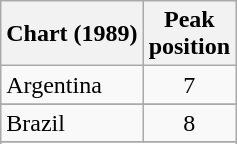<table class="wikitable sortable">
<tr>
<th>Chart (1989)</th>
<th>Peak<br>position</th>
</tr>
<tr>
<td>Argentina</td>
<td align="center">7</td>
</tr>
<tr>
</tr>
<tr>
<td>Brazil</td>
<td align="center">8</td>
</tr>
<tr>
</tr>
<tr>
</tr>
<tr>
</tr>
<tr>
</tr>
<tr>
</tr>
</table>
